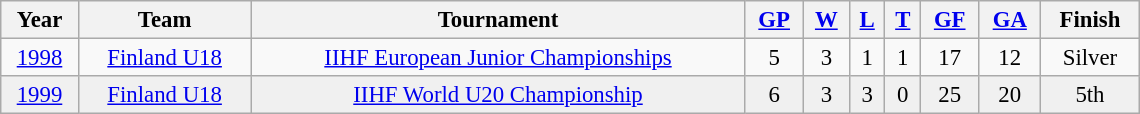<table class="wikitable" style="font-size: 95%; text-align:center; width:50em">
<tr>
<th>Year</th>
<th>Team</th>
<th>Tournament</th>
<th><a href='#'>GP</a></th>
<th><a href='#'>W</a></th>
<th><a href='#'>L</a></th>
<th><a href='#'>T</a></th>
<th><a href='#'>GF</a></th>
<th><a href='#'>GA</a></th>
<th>Finish</th>
</tr>
<tr>
<td><a href='#'>1998</a></td>
<td><a href='#'>Finland U18</a></td>
<td><a href='#'>IIHF European Junior Championships</a></td>
<td>5</td>
<td>3</td>
<td>1</td>
<td>1</td>
<td>17</td>
<td>12</td>
<td>Silver</td>
</tr>
<tr bgcolor="#f0f0f0">
<td><a href='#'>1999</a></td>
<td><a href='#'>Finland U18</a></td>
<td><a href='#'>IIHF World U20 Championship</a></td>
<td>6</td>
<td>3</td>
<td>3</td>
<td>0</td>
<td>25</td>
<td>20</td>
<td>5th</td>
</tr>
</table>
